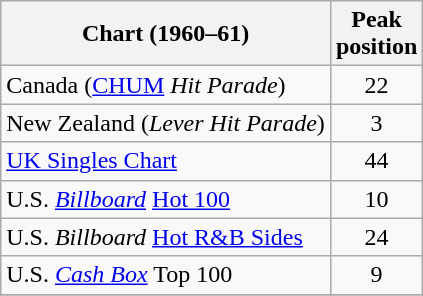<table class="wikitable sortable">
<tr>
<th>Chart (1960–61)</th>
<th>Peak<br>position</th>
</tr>
<tr>
<td>Canada (<a href='#'>CHUM</a> <em>Hit Parade</em>)</td>
<td style="text-align:center;">22</td>
</tr>
<tr>
<td>New Zealand (<em>Lever Hit Parade</em>)</td>
<td style="text-align:center;">3</td>
</tr>
<tr>
<td><a href='#'>UK Singles Chart</a></td>
<td style="text-align:center;">44</td>
</tr>
<tr>
<td>U.S. <em><a href='#'>Billboard</a></em> <a href='#'>Hot 100</a></td>
<td style="text-align:center;">10</td>
</tr>
<tr>
<td>U.S. <em>Billboard</em> <a href='#'>Hot R&B Sides</a></td>
<td style="text-align:center;">24</td>
</tr>
<tr>
<td>U.S. <a href='#'><em>Cash Box</em></a> Top 100</td>
<td align="center">9</td>
</tr>
<tr>
</tr>
</table>
